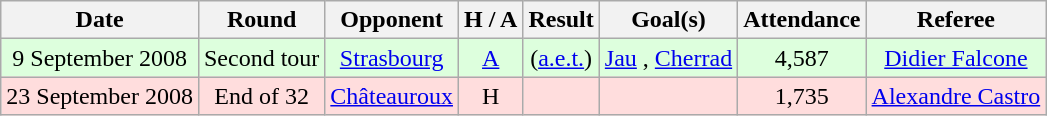<table class="wikitable" style="text-align:center">
<tr>
<th class="sortable">Date</th>
<th>Round</th>
<th>Opponent</th>
<th>H / A</th>
<th>Result</th>
<th>Goal(s)</th>
<th>Attendance</th>
<th>Referee</th>
</tr>
<tr style="background:#dfd;">
<td>9 September 2008</td>
<td>Second tour</td>
<td><a href='#'>Strasbourg</a></td>
<td><a href='#'>A</a></td>
<td> (<a href='#'>a.e.t.</a>)</td>
<td><a href='#'>Jau</a> , <a href='#'>Cherrad</a> </td>
<td>4,587</td>
<td><a href='#'>Didier Falcone</a></td>
</tr>
<tr style="background:#fdd;">
<td>23 September 2008</td>
<td>End of 32</td>
<td><a href='#'>Châteauroux</a></td>
<td>H</td>
<td></td>
<td></td>
<td>1,735</td>
<td><a href='#'>Alexandre Castro</a></td>
</tr>
</table>
